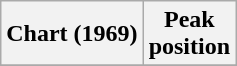<table class="wikitable sortable plainrowheaders" style="text-align:center">
<tr>
<th scope="col">Chart (1969)</th>
<th scope="col">Peak<br>position</th>
</tr>
<tr>
</tr>
</table>
